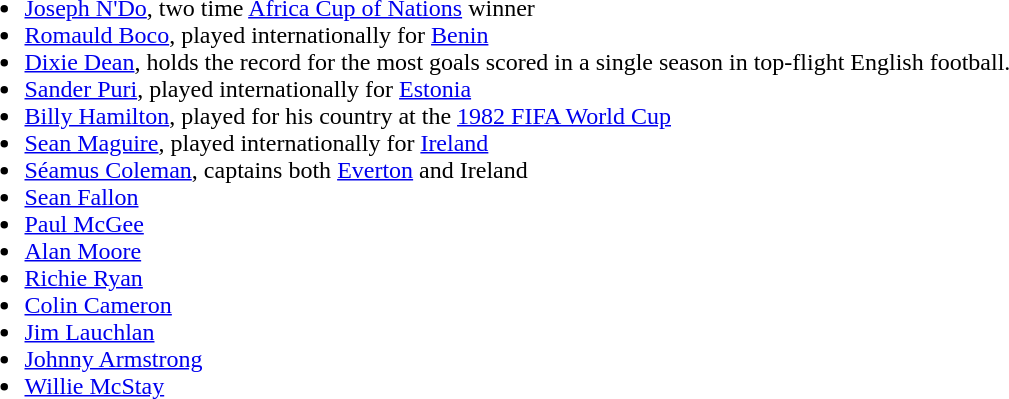<table>
<tr style="vertical-align:top">
<td><br><ul><li> <a href='#'>Joseph N'Do</a>, two time <a href='#'>Africa Cup of Nations</a> winner</li><li> <a href='#'>Romauld Boco</a>, played internationally for <a href='#'>Benin</a></li><li> <a href='#'>Dixie Dean</a>, holds the record for the most goals scored in a single season in top-flight English football.</li><li> <a href='#'>Sander Puri</a>, played internationally for <a href='#'>Estonia</a></li><li> <a href='#'>Billy Hamilton</a>, played for his country at  the <a href='#'>1982 FIFA World Cup</a></li><li> <a href='#'>Sean Maguire</a>, played internationally for <a href='#'>Ireland</a></li><li> <a href='#'>Séamus Coleman</a>, captains both <a href='#'>Everton</a> and Ireland</li><li> <a href='#'>Sean Fallon</a></li><li> <a href='#'>Paul McGee</a></li><li> <a href='#'>Alan Moore</a></li><li> <a href='#'>Richie Ryan</a></li><li> <a href='#'>Colin Cameron</a></li><li> <a href='#'>Jim Lauchlan</a></li><li> <a href='#'>Johnny Armstrong</a></li><li> <a href='#'>Willie McStay</a></li></ul></td>
</tr>
</table>
